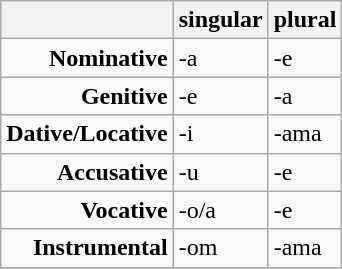<table class="wikitable">
<tr>
<th> </th>
<th colspan="1">singular</th>
<th colspan="1">plural</th>
</tr>
<tr>
<td align="right"><strong>Nominative</strong></td>
<td>-a</td>
<td>-e</td>
</tr>
<tr>
<td align="right"><strong>Genitive</strong></td>
<td>-e</td>
<td>-a</td>
</tr>
<tr>
<td align="right"><strong>Dative/Locative</strong></td>
<td>-i</td>
<td>-ama</td>
</tr>
<tr>
<td align="right"><strong>Accusative</strong></td>
<td>-u</td>
<td>-e</td>
</tr>
<tr>
<td align="right"><strong>Vocative</strong></td>
<td>-o/a</td>
<td>-e</td>
</tr>
<tr>
<td align="right"><strong>Instrumental</strong></td>
<td>-om</td>
<td>-ama</td>
</tr>
<tr>
</tr>
</table>
